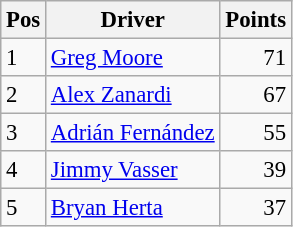<table class="wikitable" style="font-size: 95%;">
<tr>
<th>Pos</th>
<th>Driver</th>
<th>Points</th>
</tr>
<tr>
<td>1</td>
<td> <a href='#'>Greg Moore</a></td>
<td align="right">71</td>
</tr>
<tr>
<td>2</td>
<td> <a href='#'>Alex Zanardi</a></td>
<td align="right">67</td>
</tr>
<tr>
<td>3</td>
<td> <a href='#'>Adrián Fernández</a></td>
<td align="right">55</td>
</tr>
<tr>
<td>4</td>
<td> <a href='#'>Jimmy Vasser</a></td>
<td align="right">39</td>
</tr>
<tr>
<td>5</td>
<td> <a href='#'>Bryan Herta</a></td>
<td align="right">37</td>
</tr>
</table>
